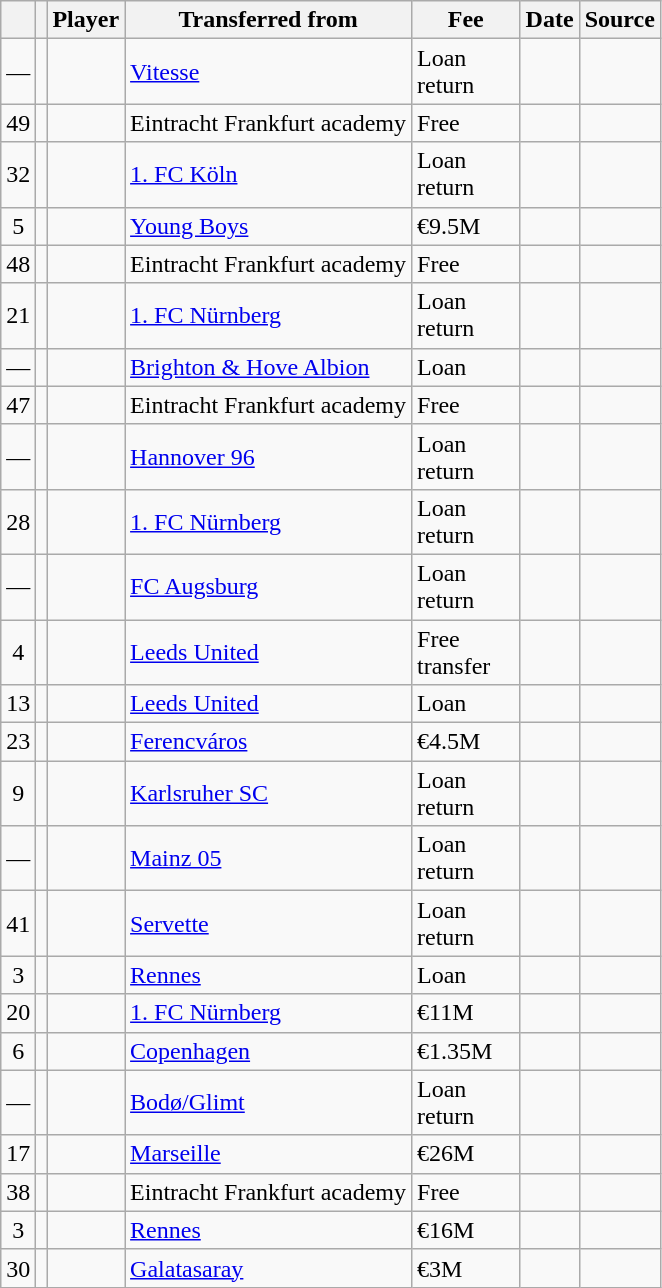<table class="wikitable plainrowheaders sortable">
<tr>
<th></th>
<th></th>
<th scope=col>Player</th>
<th>Transferred from</th>
<th scope=col; style="width: 65px;" data-sort-type=currency>Fee</th>
<th scope=col>Date</th>
<th scope=col>Source</th>
</tr>
<tr>
<td align=center>—</td>
<td align=center></td>
<td></td>
<td> <a href='#'>Vitesse</a></td>
<td>Loan return</td>
<td></td>
<td></td>
</tr>
<tr>
<td align=center>49</td>
<td align=center></td>
<td></td>
<td> Eintracht Frankfurt academy</td>
<td>Free</td>
<td></td>
<td></td>
</tr>
<tr>
<td align=center>32</td>
<td align=center></td>
<td></td>
<td> <a href='#'>1. FC Köln</a></td>
<td>Loan return</td>
<td></td>
<td></td>
</tr>
<tr>
<td align=center>5</td>
<td align=center></td>
<td></td>
<td> <a href='#'>Young Boys</a></td>
<td>€9.5M</td>
<td></td>
<td></td>
</tr>
<tr>
<td align=center>48</td>
<td align=center></td>
<td></td>
<td> Eintracht Frankfurt academy</td>
<td>Free</td>
<td></td>
<td></td>
</tr>
<tr>
<td align=center>21</td>
<td align=center></td>
<td></td>
<td> <a href='#'>1. FC Nürnberg</a></td>
<td>Loan return</td>
<td></td>
<td></td>
</tr>
<tr>
<td align=center>—</td>
<td align=center></td>
<td></td>
<td> <a href='#'>Brighton & Hove Albion</a></td>
<td>Loan</td>
<td></td>
<td></td>
</tr>
<tr>
<td align=center>47</td>
<td align=center></td>
<td></td>
<td> Eintracht Frankfurt academy</td>
<td>Free</td>
<td></td>
<td></td>
</tr>
<tr>
<td align=center>—</td>
<td align=center></td>
<td></td>
<td> <a href='#'>Hannover 96</a></td>
<td>Loan return</td>
<td></td>
<td></td>
</tr>
<tr>
<td align=center>28</td>
<td align=center></td>
<td></td>
<td> <a href='#'>1. FC Nürnberg</a></td>
<td>Loan return</td>
<td></td>
<td></td>
</tr>
<tr>
<td align=center>—</td>
<td align=center></td>
<td></td>
<td> <a href='#'>FC Augsburg</a></td>
<td>Loan return</td>
<td></td>
<td></td>
</tr>
<tr>
<td align=center>4</td>
<td align=center></td>
<td></td>
<td> <a href='#'>Leeds United</a></td>
<td>Free transfer</td>
<td></td>
<td></td>
</tr>
<tr>
<td align=center>13</td>
<td align=center></td>
<td></td>
<td> <a href='#'>Leeds United</a></td>
<td>Loan</td>
<td></td>
<td></td>
</tr>
<tr>
<td align=center>23</td>
<td align=center></td>
<td></td>
<td> <a href='#'>Ferencváros</a></td>
<td>€4.5M</td>
<td></td>
<td></td>
</tr>
<tr>
<td align=center>9</td>
<td align=center></td>
<td></td>
<td> <a href='#'>Karlsruher SC</a></td>
<td>Loan return</td>
<td></td>
<td></td>
</tr>
<tr>
<td align=center>—</td>
<td align=center></td>
<td></td>
<td> <a href='#'>Mainz 05</a></td>
<td>Loan return</td>
<td></td>
<td></td>
</tr>
<tr>
<td align=center>41</td>
<td align=center></td>
<td></td>
<td> <a href='#'>Servette</a></td>
<td>Loan return</td>
<td></td>
<td></td>
</tr>
<tr>
<td align=center>3</td>
<td align=center></td>
<td></td>
<td> <a href='#'>Rennes</a></td>
<td>Loan</td>
<td></td>
<td></td>
</tr>
<tr>
<td align=center>20</td>
<td align=center></td>
<td></td>
<td> <a href='#'>1. FC Nürnberg</a></td>
<td>€11M</td>
<td></td>
<td></td>
</tr>
<tr>
<td align=center>6</td>
<td align=center></td>
<td></td>
<td> <a href='#'>Copenhagen</a></td>
<td>€1.35M</td>
<td></td>
<td></td>
</tr>
<tr>
<td align=center>—</td>
<td align=center></td>
<td></td>
<td> <a href='#'>Bodø/Glimt</a></td>
<td>Loan return</td>
<td></td>
<td></td>
</tr>
<tr>
<td align=center>17</td>
<td align=center></td>
<td></td>
<td> <a href='#'>Marseille</a></td>
<td>€26M</td>
<td></td>
<td></td>
</tr>
<tr>
<td align=center>38</td>
<td align=center></td>
<td></td>
<td> Eintracht Frankfurt academy</td>
<td>Free</td>
<td></td>
<td></td>
</tr>
<tr>
<td align=center>3</td>
<td align=center></td>
<td></td>
<td> <a href='#'>Rennes</a></td>
<td>€16M</td>
<td></td>
<td></td>
</tr>
<tr>
<td align=center>30</td>
<td align=center></td>
<td></td>
<td> <a href='#'>Galatasaray</a></td>
<td>€3M</td>
<td></td>
<td></td>
</tr>
</table>
